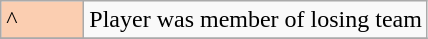<table class="wikitable">
<tr>
<td style="background-color:#FBCEB1; width:3em">^</td>
<td>Player was member of losing team</td>
</tr>
<tr>
</tr>
</table>
